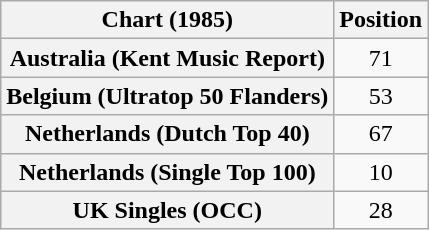<table class="wikitable sortable plainrowheaders" style="text-align:center">
<tr>
<th scope="col">Chart (1985)</th>
<th scope="col">Position</th>
</tr>
<tr>
<th scope="row">Australia (Kent Music Report)</th>
<td>71</td>
</tr>
<tr>
<th scope="row">Belgium (Ultratop 50 Flanders)</th>
<td>53</td>
</tr>
<tr>
<th scope="row">Netherlands (Dutch Top 40)</th>
<td>67</td>
</tr>
<tr>
<th scope="row">Netherlands (Single Top 100)</th>
<td>10</td>
</tr>
<tr>
<th scope="row">UK Singles (OCC)</th>
<td>28</td>
</tr>
</table>
